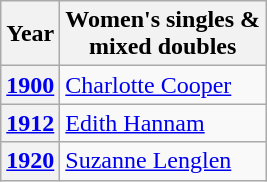<table class="wikitable" style="display:inline-table">
<tr>
<th scope="col">Year</th>
<th scope="col">Women's singles &<br>mixed doubles</th>
</tr>
<tr>
<th scope="row"><a href='#'>1900</a></th>
<td> <a href='#'>Charlotte Cooper</a></td>
</tr>
<tr>
<th scope="row"><a href='#'>1912</a></th>
<td> <a href='#'>Edith Hannam</a></td>
</tr>
<tr>
<th scope="row"><a href='#'>1920</a></th>
<td> <a href='#'>Suzanne Lenglen</a></td>
</tr>
</table>
